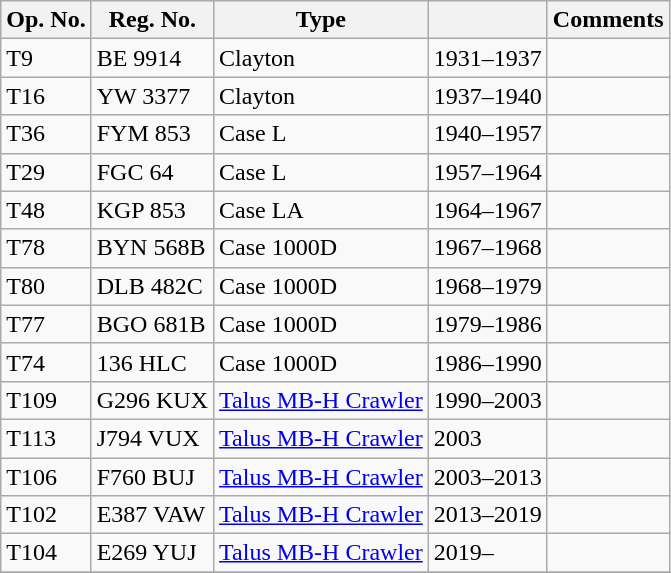<table class="wikitable">
<tr>
<th>Op. No.</th>
<th>Reg. No.</th>
<th>Type</th>
<th></th>
<th>Comments</th>
</tr>
<tr>
<td>T9</td>
<td>BE 9914</td>
<td>Clayton</td>
<td>1931–1937</td>
<td></td>
</tr>
<tr>
<td>T16</td>
<td>YW 3377</td>
<td>Clayton</td>
<td>1937–1940</td>
<td></td>
</tr>
<tr>
<td>T36</td>
<td>FYM 853</td>
<td>Case L</td>
<td>1940–1957</td>
<td></td>
</tr>
<tr>
<td>T29</td>
<td>FGC 64</td>
<td>Case L</td>
<td>1957–1964</td>
<td></td>
</tr>
<tr>
<td>T48</td>
<td>KGP 853</td>
<td>Case LA</td>
<td>1964–1967</td>
<td></td>
</tr>
<tr>
<td>T78</td>
<td>BYN 568B</td>
<td>Case 1000D</td>
<td>1967–1968</td>
<td></td>
</tr>
<tr>
<td>T80</td>
<td>DLB 482C</td>
<td>Case 1000D</td>
<td>1968–1979</td>
<td></td>
</tr>
<tr>
<td>T77</td>
<td>BGO 681B</td>
<td>Case 1000D</td>
<td>1979–1986</td>
<td></td>
</tr>
<tr>
<td>T74</td>
<td>136 HLC</td>
<td>Case 1000D</td>
<td>1986–1990</td>
<td></td>
</tr>
<tr>
<td>T109</td>
<td>G296 KUX</td>
<td><a href='#'>Talus MB-H Crawler</a></td>
<td>1990–2003</td>
<td></td>
</tr>
<tr>
<td>T113</td>
<td>J794 VUX</td>
<td><a href='#'>Talus MB-H Crawler</a></td>
<td>2003</td>
<td></td>
</tr>
<tr>
<td>T106</td>
<td>F760 BUJ</td>
<td><a href='#'>Talus MB-H Crawler</a></td>
<td>2003–2013</td>
<td></td>
</tr>
<tr>
<td>T102</td>
<td>E387 VAW</td>
<td><a href='#'>Talus MB-H Crawler</a></td>
<td>2013–2019</td>
<td></td>
</tr>
<tr>
<td>T104</td>
<td>E269 YUJ</td>
<td><a href='#'>Talus MB-H Crawler</a></td>
<td>2019–</td>
<td></td>
</tr>
<tr>
</tr>
</table>
